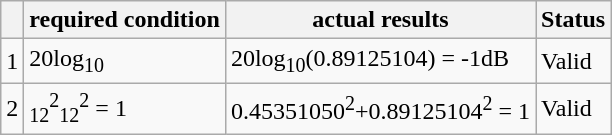<table class="wikitable">
<tr>
<th></th>
<th>required condition</th>
<th>actual results</th>
<th>Status</th>
</tr>
<tr>
<td>1</td>
<td>20log<sub>10</sub></td>
<td>20log<sub>10</sub>(0.89125104) = -1dB</td>
<td>Valid</td>
</tr>
<tr>
<td>2</td>
<td><sub>12</sub><sup>2</sup><sub>12</sub><sup>2</sup> = 1</td>
<td>0.45351050<sup>2</sup>+0.89125104<sup>2</sup> = 1</td>
<td>Valid</td>
</tr>
</table>
